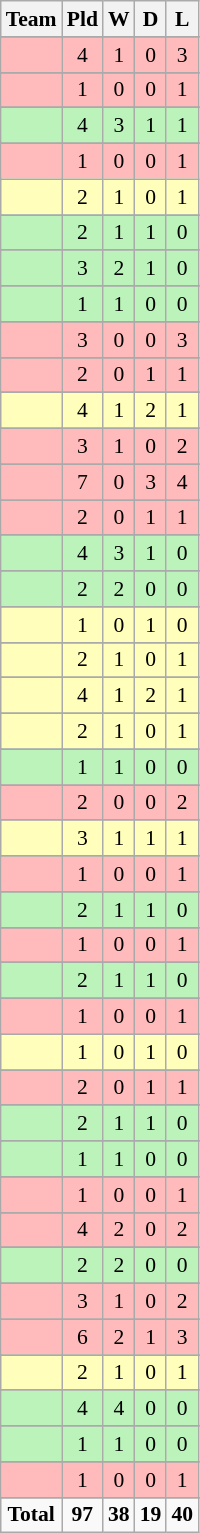<table class="wikitable sortable" style="font-size:90%; text-align:center;">
<tr>
<th>Team</th>
<th>Pld</th>
<th>W</th>
<th>D</th>
<th>L</th>
</tr>
<tr>
</tr>
<tr bgcolor="#ffbbbb">
<td style="text-align:left;"></td>
<td>4</td>
<td>1</td>
<td>0</td>
<td>3</td>
</tr>
<tr>
</tr>
<tr bgcolor="#ffbbbb">
<td style="text-align:left;"></td>
<td>1</td>
<td>0</td>
<td>0</td>
<td>1</td>
</tr>
<tr>
</tr>
<tr bgcolor="#bbf3bb">
<td style="text-align:left;"></td>
<td>4</td>
<td>3</td>
<td>1</td>
<td>1</td>
</tr>
<tr>
</tr>
<tr bgcolor="#ffbbbb">
<td style="text-align:left;"></td>
<td>1</td>
<td>0</td>
<td>0</td>
<td>1</td>
</tr>
<tr bgcolor="#ffffbb">
<td style="text-align:left;"></td>
<td>2</td>
<td>1</td>
<td>0</td>
<td>1</td>
</tr>
<tr>
</tr>
<tr bgcolor="#bbf3bb">
<td style="text-align:left;"></td>
<td>2</td>
<td>1</td>
<td>1</td>
<td>0</td>
</tr>
<tr>
</tr>
<tr bgcolor="#bbf3bb">
<td style="text-align:left;"></td>
<td>3</td>
<td>2</td>
<td>1</td>
<td>0</td>
</tr>
<tr>
</tr>
<tr bgcolor="#bbf3bb">
<td style="text-align:left;"></td>
<td>1</td>
<td>1</td>
<td>0</td>
<td>0</td>
</tr>
<tr>
</tr>
<tr bgcolor="#ffbbbb">
<td style="text-align:left;"></td>
<td>3</td>
<td>0</td>
<td>0</td>
<td>3</td>
</tr>
<tr>
</tr>
<tr bgcolor="#ffbbbb">
<td style="text-align:left;"></td>
<td>2</td>
<td>0</td>
<td>1</td>
<td>1</td>
</tr>
<tr>
</tr>
<tr bgcolor="#ffffbb">
<td style="text-align:left;"></td>
<td>4</td>
<td>1</td>
<td>2</td>
<td>1</td>
</tr>
<tr>
</tr>
<tr bgcolor="#ffbbbb">
<td style="text-align:left;"></td>
<td>3</td>
<td>1</td>
<td>0</td>
<td>2</td>
</tr>
<tr>
</tr>
<tr bgcolor="#ffbbbb">
<td style="text-align:left;"></td>
<td>7</td>
<td>0</td>
<td>3</td>
<td>4</td>
</tr>
<tr>
</tr>
<tr bgcolor="#ffbbbb">
<td style="text-align:left;"></td>
<td>2</td>
<td>0</td>
<td>1</td>
<td>1</td>
</tr>
<tr>
</tr>
<tr bgcolor="#bbf3bb">
<td style="text-align:left;"></td>
<td>4</td>
<td>3</td>
<td>1</td>
<td>0</td>
</tr>
<tr>
</tr>
<tr bgcolor="#bbf3bb">
<td style="text-align:left;"></td>
<td>2</td>
<td>2</td>
<td>0</td>
<td>0</td>
</tr>
<tr>
</tr>
<tr bgcolor="#ffffbb">
<td style="text-align:left;"></td>
<td>1</td>
<td>0</td>
<td>1</td>
<td>0</td>
</tr>
<tr>
</tr>
<tr bgcolor="#ffffbb">
<td style="text-align:left;"></td>
<td>2</td>
<td>1</td>
<td>0</td>
<td>1</td>
</tr>
<tr>
</tr>
<tr bgcolor="#ffffbb">
<td style="text-align:left;"></td>
<td>4</td>
<td>1</td>
<td>2</td>
<td>1</td>
</tr>
<tr>
</tr>
<tr bgcolor="#ffffbb">
<td style="text-align:left;"></td>
<td>2</td>
<td>1</td>
<td>0</td>
<td>1</td>
</tr>
<tr>
</tr>
<tr bgcolor="#bbf3bb">
<td style="text-align:left;"></td>
<td>1</td>
<td>1</td>
<td>0</td>
<td>0</td>
</tr>
<tr>
</tr>
<tr bgcolor="#ffbbbb">
<td style="text-align:left;"></td>
<td>2</td>
<td>0</td>
<td>0</td>
<td>2</td>
</tr>
<tr>
</tr>
<tr bgcolor="#ffffbb">
<td style="text-align:left;"></td>
<td>3</td>
<td>1</td>
<td>1</td>
<td>1</td>
</tr>
<tr>
</tr>
<tr bgcolor="#ffbbbb">
<td style="text-align:left;"></td>
<td>1</td>
<td>0</td>
<td>0</td>
<td>1</td>
</tr>
<tr>
</tr>
<tr bgcolor="#bbf3bb">
<td style="text-align:left;"></td>
<td>2</td>
<td>1</td>
<td>1</td>
<td>0</td>
</tr>
<tr>
</tr>
<tr bgcolor="#ffbbbb">
<td style="text-align:left;"></td>
<td>1</td>
<td>0</td>
<td>0</td>
<td>1</td>
</tr>
<tr>
</tr>
<tr bgcolor="#bbf3bb">
<td style="text-align:left;"></td>
<td>2</td>
<td>1</td>
<td>1</td>
<td>0</td>
</tr>
<tr>
</tr>
<tr bgcolor="#ffbbbb">
<td style="text-align:left;"></td>
<td>1</td>
<td>0</td>
<td>0</td>
<td>1</td>
</tr>
<tr>
</tr>
<tr bgcolor="#ffffbb">
<td style="text-align:left;"></td>
<td>1</td>
<td>0</td>
<td>1</td>
<td>0</td>
</tr>
<tr>
</tr>
<tr bgcolor="#ffbbbb">
<td style="text-align:left;"></td>
<td>2</td>
<td>0</td>
<td>1</td>
<td>1</td>
</tr>
<tr>
</tr>
<tr bgcolor="#bbf3bb">
<td style="text-align:left;"></td>
<td>2</td>
<td>1</td>
<td>1</td>
<td>0</td>
</tr>
<tr>
</tr>
<tr bgcolor="#bbf3bb">
<td style="text-align:left;"></td>
<td>1</td>
<td>1</td>
<td>0</td>
<td>0</td>
</tr>
<tr>
</tr>
<tr bgcolor="#ffbbbb">
<td style="text-align:left;"></td>
<td>1</td>
<td>0</td>
<td>0</td>
<td>1</td>
</tr>
<tr>
</tr>
<tr bgcolor="#ffbbbb">
<td style="text-align:left;"></td>
<td>4</td>
<td>2</td>
<td>0</td>
<td>2</td>
</tr>
<tr>
</tr>
<tr bgcolor="#bbf3bb">
<td style="text-align:left;"></td>
<td>2</td>
<td>2</td>
<td>0</td>
<td>0</td>
</tr>
<tr>
</tr>
<tr bgcolor="#ffbbbb">
<td style="text-align:left;"></td>
<td>3</td>
<td>1</td>
<td>0</td>
<td>2</td>
</tr>
<tr>
</tr>
<tr bgcolor="#ffbbbb">
<td style="text-align:left;"></td>
<td>6</td>
<td>2</td>
<td>1</td>
<td>3</td>
</tr>
<tr>
</tr>
<tr bgcolor="#ffffbb">
<td style="text-align:left;"></td>
<td>2</td>
<td>1</td>
<td>0</td>
<td>1</td>
</tr>
<tr>
</tr>
<tr bgcolor="#bbf3bb">
<td style="text-align:left;"></td>
<td>4</td>
<td>4</td>
<td>0</td>
<td>0</td>
</tr>
<tr>
</tr>
<tr bgcolor="#bbf3bb">
<td style="text-align:left;"></td>
<td>1</td>
<td>1</td>
<td>0</td>
<td>0</td>
</tr>
<tr>
</tr>
<tr bgcolor="#ffbbbb">
<td style="text-align:left;"></td>
<td>1</td>
<td>0</td>
<td>0</td>
<td>1</td>
</tr>
<tr>
</tr>
<tr class="sortbottom">
<td><strong>Total</strong></td>
<td><strong>97</strong></td>
<td><strong>38</strong></td>
<td><strong>19</strong></td>
<td><strong>40</strong></td>
</tr>
</table>
